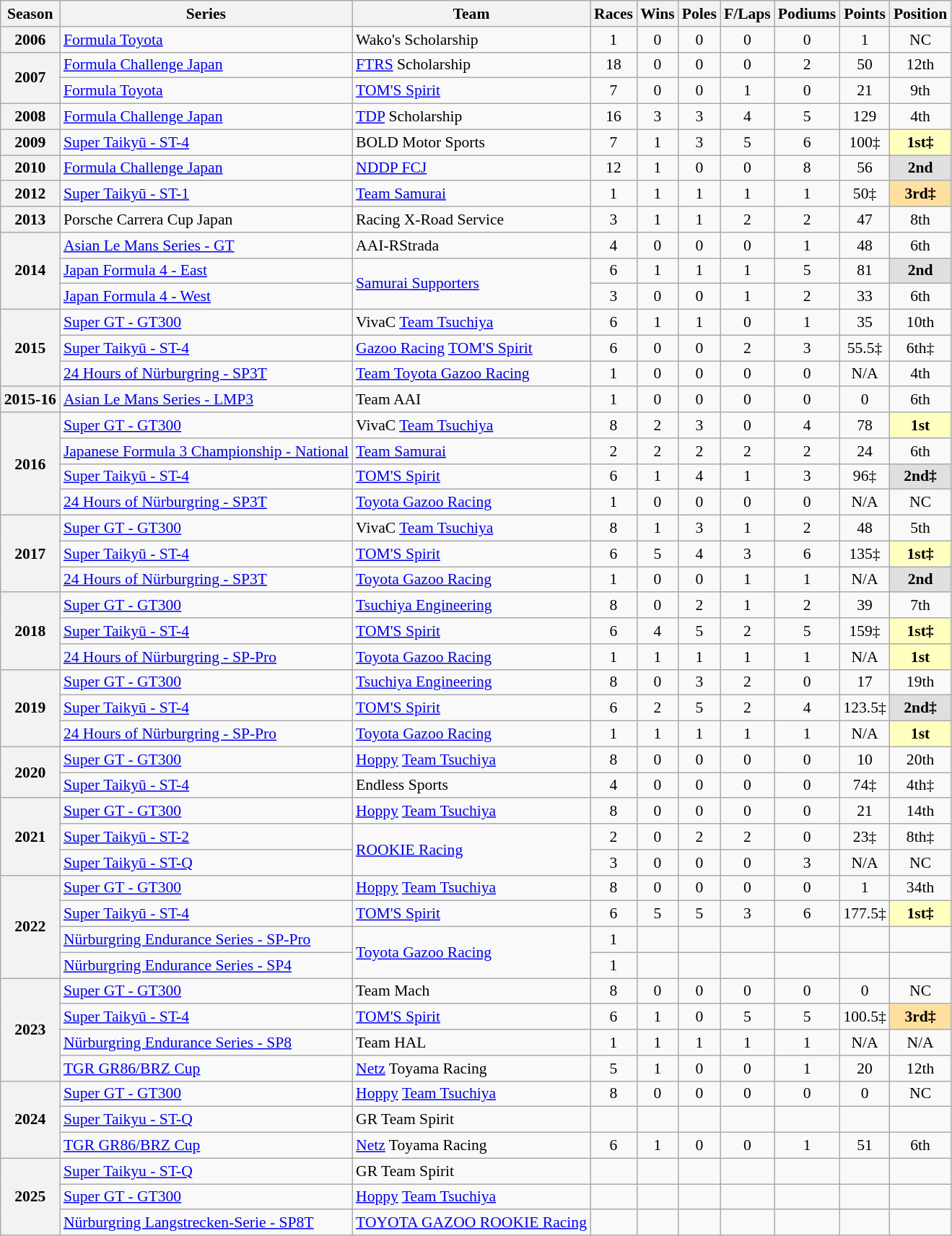<table class="wikitable" style="font-size: 90%; text-align:center">
<tr>
<th>Season</th>
<th>Series</th>
<th>Team</th>
<th>Races</th>
<th>Wins</th>
<th>Poles</th>
<th>F/Laps</th>
<th>Podiums</th>
<th>Points</th>
<th>Position</th>
</tr>
<tr>
<th>2006</th>
<td align=left><a href='#'>Formula Toyota</a></td>
<td align=left>Wako's Scholarship</td>
<td>1</td>
<td>0</td>
<td>0</td>
<td>0</td>
<td>0</td>
<td>1</td>
<td>NC</td>
</tr>
<tr>
<th rowspan="2">2007</th>
<td align=left><a href='#'>Formula Challenge Japan</a></td>
<td align=left><a href='#'>FTRS</a> Scholarship</td>
<td>18</td>
<td>0</td>
<td>0</td>
<td>0</td>
<td>2</td>
<td>50</td>
<td>12th</td>
</tr>
<tr>
<td align=left><a href='#'>Formula Toyota</a></td>
<td align=left><a href='#'>TOM'S Spirit</a></td>
<td>7</td>
<td>0</td>
<td>0</td>
<td>1</td>
<td>0</td>
<td>21</td>
<td>9th</td>
</tr>
<tr>
<th>2008</th>
<td align="left"><a href='#'>Formula Challenge Japan</a></td>
<td align="left"><a href='#'>TDP</a> Scholarship</td>
<td>16</td>
<td>3</td>
<td>3</td>
<td>4</td>
<td>5</td>
<td>129</td>
<td>4th</td>
</tr>
<tr>
<th>2009</th>
<td align=left><a href='#'>Super Taikyū - ST-4</a></td>
<td align=left>BOLD Motor Sports</td>
<td>7</td>
<td>1</td>
<td>3</td>
<td>5</td>
<td>6</td>
<td>100‡</td>
<td style="background:#FFFFBF;"><strong>1st‡</strong></td>
</tr>
<tr>
<th>2010</th>
<td align=left><a href='#'>Formula Challenge Japan</a></td>
<td align=left><a href='#'>NDDP FCJ</a></td>
<td>12</td>
<td>1</td>
<td>0</td>
<td>0</td>
<td>8</td>
<td>56</td>
<td style="background:#DFDFDF;"><strong>2nd</strong></td>
</tr>
<tr>
<th>2012</th>
<td align=left><a href='#'>Super Taikyū - ST-1</a></td>
<td align=left><a href='#'>Team Samurai</a></td>
<td>1</td>
<td>1</td>
<td>1</td>
<td>1</td>
<td>1</td>
<td>50‡</td>
<td style="background:#FFDF9F;"><strong>3rd‡</strong></td>
</tr>
<tr>
<th>2013</th>
<td align=left>Porsche Carrera Cup Japan</td>
<td align="left">Racing X-Road Service</td>
<td>3</td>
<td>1</td>
<td>1</td>
<td>2</td>
<td>2</td>
<td>47</td>
<td>8th</td>
</tr>
<tr>
<th rowspan="3">2014</th>
<td align=left><a href='#'>Asian Le Mans Series - GT</a></td>
<td align="left">AAI-RStrada</td>
<td>4</td>
<td>0</td>
<td>0</td>
<td>0</td>
<td>1</td>
<td>48</td>
<td>6th</td>
</tr>
<tr>
<td align="left"><a href='#'>Japan Formula 4 - East</a></td>
<td rowspan="2" align="left"><a href='#'>Samurai Supporters</a></td>
<td>6</td>
<td>1</td>
<td>1</td>
<td>1</td>
<td>5</td>
<td>81</td>
<td style="background:#DFDFDF;"><strong>2nd</strong></td>
</tr>
<tr>
<td align="left"><a href='#'>Japan Formula 4 - West</a></td>
<td>3</td>
<td>0</td>
<td>0</td>
<td>1</td>
<td>2</td>
<td>33</td>
<td>6th</td>
</tr>
<tr>
<th rowspan="3">2015</th>
<td align="left"><a href='#'>Super GT - GT300</a></td>
<td align="left">VivaC <a href='#'>Team Tsuchiya</a></td>
<td>6</td>
<td>1</td>
<td>1</td>
<td>0</td>
<td>1</td>
<td>35</td>
<td>10th</td>
</tr>
<tr>
<td align=left><a href='#'>Super Taikyū - ST-4</a></td>
<td align="left"><a href='#'>Gazoo Racing</a> <a href='#'>TOM'S Spirit</a></td>
<td>6</td>
<td>0</td>
<td>0</td>
<td>2</td>
<td>3</td>
<td>55.5‡</td>
<td>6th‡</td>
</tr>
<tr>
<td align=left><a href='#'>24 Hours of Nürburgring - SP3T</a></td>
<td align="left"><a href='#'>Team Toyota Gazoo Racing</a></td>
<td>1</td>
<td>0</td>
<td>0</td>
<td>0</td>
<td>0</td>
<td>N/A</td>
<td>4th</td>
</tr>
<tr>
<th>2015-16</th>
<td align=left><a href='#'>Asian Le Mans Series - LMP3</a></td>
<td align="left">Team AAI</td>
<td>1</td>
<td>0</td>
<td>0</td>
<td>0</td>
<td>0</td>
<td>0</td>
<td>6th</td>
</tr>
<tr>
<th rowspan="4">2016</th>
<td align=left><a href='#'>Super GT - GT300</a></td>
<td align="left">VivaC <a href='#'>Team Tsuchiya</a></td>
<td>8</td>
<td>2</td>
<td>3</td>
<td>0</td>
<td>4</td>
<td>78</td>
<td style="background:#FFFFBF;"><strong>1st</strong></td>
</tr>
<tr>
<td align=left><a href='#'>Japanese Formula 3 Championship - National</a></td>
<td align="left"><a href='#'>Team Samurai</a></td>
<td>2</td>
<td>2</td>
<td>2</td>
<td>2</td>
<td>2</td>
<td>24</td>
<td>6th</td>
</tr>
<tr>
<td align=left><a href='#'>Super Taikyū - ST-4</a></td>
<td align="left"><a href='#'>TOM'S Spirit</a></td>
<td>6</td>
<td>1</td>
<td>4</td>
<td>1</td>
<td>3</td>
<td>96‡</td>
<td style="background:#DFDFDF;"><strong>2nd‡</strong></td>
</tr>
<tr>
<td align=left><a href='#'>24 Hours of Nürburgring - SP3T</a></td>
<td align="left"><a href='#'>Toyota Gazoo Racing</a></td>
<td>1</td>
<td>0</td>
<td>0</td>
<td>0</td>
<td>0</td>
<td>N/A</td>
<td>NC</td>
</tr>
<tr>
<th rowspan="3">2017</th>
<td align=left><a href='#'>Super GT - GT300</a></td>
<td align="left">VivaC <a href='#'>Team Tsuchiya</a></td>
<td>8</td>
<td>1</td>
<td>3</td>
<td>1</td>
<td>2</td>
<td>48</td>
<td>5th</td>
</tr>
<tr>
<td align=left><a href='#'>Super Taikyū - ST-4</a></td>
<td align="left"><a href='#'>TOM'S Spirit</a></td>
<td>6</td>
<td>5</td>
<td>4</td>
<td>3</td>
<td>6</td>
<td>135‡</td>
<td style="background:#FFFFBF;"><strong>1st‡</strong></td>
</tr>
<tr>
<td align=left><a href='#'>24 Hours of Nürburgring - SP3T</a></td>
<td align="left"><a href='#'>Toyota Gazoo Racing</a></td>
<td>1</td>
<td>0</td>
<td>0</td>
<td>1</td>
<td>1</td>
<td>N/A</td>
<td style="background:#DFDFDF;"><strong>2nd</strong></td>
</tr>
<tr>
<th rowspan="3">2018</th>
<td align=left><a href='#'>Super GT - GT300</a></td>
<td align="left"><a href='#'>Tsuchiya Engineering</a></td>
<td>8</td>
<td>0</td>
<td>2</td>
<td>1</td>
<td>2</td>
<td>39</td>
<td>7th</td>
</tr>
<tr>
<td align=left><a href='#'>Super Taikyū - ST-4</a></td>
<td align="left"><a href='#'>TOM'S Spirit</a></td>
<td>6</td>
<td>4</td>
<td>5</td>
<td>2</td>
<td>5</td>
<td>159‡</td>
<td style="background:#FFFFBF;"><strong>1st‡</strong></td>
</tr>
<tr>
<td align=left><a href='#'>24 Hours of Nürburgring - SP-Pro</a></td>
<td align="left"><a href='#'>Toyota Gazoo Racing</a></td>
<td>1</td>
<td>1</td>
<td>1</td>
<td>1</td>
<td>1</td>
<td>N/A</td>
<td style="background:#FFFFBF;"><strong>1st</strong></td>
</tr>
<tr>
<th rowspan="3">2019</th>
<td align=left><a href='#'>Super GT - GT300</a></td>
<td align="left"><a href='#'>Tsuchiya Engineering</a></td>
<td>8</td>
<td>0</td>
<td>3</td>
<td>2</td>
<td>0</td>
<td>17</td>
<td>19th</td>
</tr>
<tr>
<td align=left><a href='#'>Super Taikyū - ST-4</a></td>
<td align="left"><a href='#'>TOM'S Spirit</a></td>
<td>6</td>
<td>2</td>
<td>5</td>
<td>2</td>
<td>4</td>
<td>123.5‡</td>
<td style="background:#DFDFDF;"><strong>2nd‡</strong></td>
</tr>
<tr>
<td align=left><a href='#'>24 Hours of Nürburgring - SP-Pro</a></td>
<td align="left"><a href='#'>Toyota Gazoo Racing</a></td>
<td>1</td>
<td>1</td>
<td>1</td>
<td>1</td>
<td>1</td>
<td>N/A</td>
<td style="background:#FFFFBF;"><strong>1st</strong></td>
</tr>
<tr>
<th rowspan="2">2020</th>
<td align=left><a href='#'>Super GT - GT300</a></td>
<td align="left"><a href='#'>Hoppy</a> <a href='#'>Team Tsuchiya</a></td>
<td>8</td>
<td>0</td>
<td>0</td>
<td>0</td>
<td>0</td>
<td>10</td>
<td>20th</td>
</tr>
<tr>
<td align=left><a href='#'>Super Taikyū - ST-4</a></td>
<td align="left">Endless Sports</td>
<td>4</td>
<td>0</td>
<td>0</td>
<td>0</td>
<td>0</td>
<td>74‡</td>
<td>4th‡</td>
</tr>
<tr>
<th rowspan="3">2021</th>
<td align=left><a href='#'>Super GT - GT300</a></td>
<td align="left"><a href='#'>Hoppy</a> <a href='#'>Team Tsuchiya</a></td>
<td>8</td>
<td>0</td>
<td>0</td>
<td>0</td>
<td>0</td>
<td>21</td>
<td>14th</td>
</tr>
<tr>
<td align=left><a href='#'>Super Taikyū - ST-2</a></td>
<td align="left" rowspan="2"><a href='#'>ROOKIE Racing</a></td>
<td>2</td>
<td>0</td>
<td>2</td>
<td>2</td>
<td>0</td>
<td>23‡</td>
<td>8th‡</td>
</tr>
<tr>
<td align="left"><a href='#'>Super Taikyū - ST-Q</a></td>
<td>3</td>
<td>0</td>
<td>0</td>
<td>0</td>
<td>3</td>
<td>N/A</td>
<td>NC</td>
</tr>
<tr>
<th rowspan="4">2022</th>
<td align="left"><a href='#'>Super GT - GT300</a></td>
<td align="left"><a href='#'>Hoppy</a> <a href='#'>Team Tsuchiya</a></td>
<td>8</td>
<td>0</td>
<td>0</td>
<td>0</td>
<td>0</td>
<td>1</td>
<td>34th</td>
</tr>
<tr>
<td align="left"><a href='#'>Super Taikyū - ST-4</a></td>
<td align="left"><a href='#'>TOM'S Spirit</a></td>
<td>6</td>
<td>5</td>
<td>5</td>
<td>3</td>
<td>6</td>
<td>177.5‡</td>
<td style="background:#FFFFBF;"><strong>1st‡</strong></td>
</tr>
<tr>
<td align="left"><a href='#'>Nürburgring Endurance Series - SP-Pro</a></td>
<td align="left" rowspan="2"><a href='#'>Toyota Gazoo Racing</a></td>
<td>1</td>
<td></td>
<td></td>
<td></td>
<td></td>
<td></td>
<td></td>
</tr>
<tr>
<td align="left"><a href='#'>Nürburgring Endurance Series - SP4</a></td>
<td>1</td>
<td></td>
<td></td>
<td></td>
<td></td>
<td></td>
<td></td>
</tr>
<tr>
<th rowspan="4">2023</th>
<td align="left"><a href='#'>Super GT - GT300</a></td>
<td align="left">Team Mach</td>
<td>8</td>
<td>0</td>
<td>0</td>
<td>0</td>
<td>0</td>
<td>0</td>
<td>NC</td>
</tr>
<tr>
<td align="left"><a href='#'>Super Taikyū - ST-4</a></td>
<td align="left"><a href='#'>TOM'S Spirit</a></td>
<td>6</td>
<td>1</td>
<td>0</td>
<td>5</td>
<td>5</td>
<td>100.5‡</td>
<td style="background:#FFDF9F;"><strong>3rd‡</strong></td>
</tr>
<tr>
<td align="left"><a href='#'>Nürburgring Endurance Series - SP8</a></td>
<td align="left">Team HAL</td>
<td>1</td>
<td>1</td>
<td>1</td>
<td>1</td>
<td>1</td>
<td>N/A</td>
<td>N/A</td>
</tr>
<tr>
<td align=left><a href='#'>TGR GR86/BRZ Cup</a></td>
<td align=left><a href='#'>Netz</a> Toyama Racing</td>
<td>5</td>
<td>1</td>
<td>0</td>
<td>0</td>
<td>1</td>
<td>20</td>
<td>12th</td>
</tr>
<tr>
<th rowspan="3">2024</th>
<td align="left"><a href='#'>Super GT - GT300</a></td>
<td align="left"><a href='#'>Hoppy</a> <a href='#'>Team Tsuchiya</a></td>
<td>8</td>
<td>0</td>
<td>0</td>
<td>0</td>
<td>0</td>
<td>0</td>
<td>NC</td>
</tr>
<tr>
<td align=left><a href='#'>Super Taikyu - ST-Q</a></td>
<td align=left>GR Team Spirit</td>
<td></td>
<td></td>
<td></td>
<td></td>
<td></td>
<td></td>
<td></td>
</tr>
<tr>
<td align=left><a href='#'>TGR GR86/BRZ Cup</a></td>
<td align=left><a href='#'>Netz</a> Toyama Racing</td>
<td>6</td>
<td>1</td>
<td>0</td>
<td>0</td>
<td>1</td>
<td>51</td>
<td>6th</td>
</tr>
<tr>
<th rowspan="3">2025</th>
<td align=left><a href='#'>Super Taikyu - ST-Q</a></td>
<td align=left>GR Team Spirit</td>
<td></td>
<td></td>
<td></td>
<td></td>
<td></td>
<td></td>
<td></td>
</tr>
<tr>
<td align=left><a href='#'>Super GT - GT300</a></td>
<td align=left><a href='#'>Hoppy</a> <a href='#'>Team Tsuchiya</a></td>
<td></td>
<td></td>
<td></td>
<td></td>
<td></td>
<td></td>
<td></td>
</tr>
<tr>
<td align=left><a href='#'>Nürburgring Langstrecken-Serie - SP8T</a></td>
<td align=left><a href='#'>TOYOTA GAZOO ROOKIE Racing</a></td>
<td></td>
<td></td>
<td></td>
<td></td>
<td></td>
<td></td>
<td></td>
</tr>
</table>
